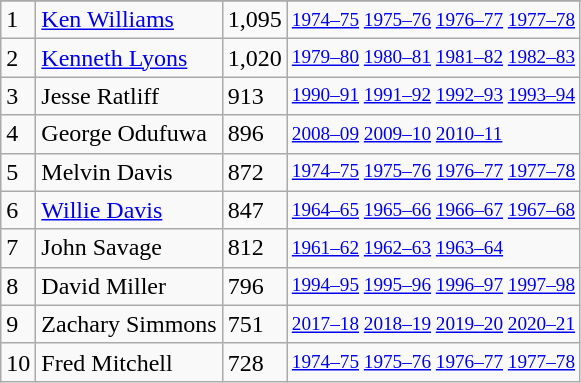<table class="wikitable">
<tr>
</tr>
<tr>
<td>1</td>
<td><a href='#'>Ken Williams</a></td>
<td>1,095</td>
<td style="font-size:80%;"><a href='#'>1974–75</a> <a href='#'>1975–76</a> <a href='#'>1976–77</a> <a href='#'>1977–78</a></td>
</tr>
<tr>
<td>2</td>
<td><a href='#'>Kenneth Lyons</a></td>
<td>1,020</td>
<td style="font-size:80%;"><a href='#'>1979–80</a> <a href='#'>1980–81</a> <a href='#'>1981–82</a> <a href='#'>1982–83</a></td>
</tr>
<tr>
<td>3</td>
<td>Jesse Ratliff</td>
<td>913</td>
<td style="font-size:80%;"><a href='#'>1990–91</a> <a href='#'>1991–92</a> <a href='#'>1992–93</a> <a href='#'>1993–94</a></td>
</tr>
<tr>
<td>4</td>
<td>George Odufuwa</td>
<td>896</td>
<td style="font-size:80%;"><a href='#'>2008–09</a> <a href='#'>2009–10</a> <a href='#'>2010–11</a></td>
</tr>
<tr>
<td>5</td>
<td>Melvin Davis</td>
<td>872</td>
<td style="font-size:80%;"><a href='#'>1974–75</a> <a href='#'>1975–76</a> <a href='#'>1976–77</a> <a href='#'>1977–78</a></td>
</tr>
<tr>
<td>6</td>
<td><a href='#'>Willie Davis</a></td>
<td>847</td>
<td style="font-size:80%;"><a href='#'>1964–65</a> <a href='#'>1965–66</a> <a href='#'>1966–67</a> <a href='#'>1967–68</a></td>
</tr>
<tr>
<td>7</td>
<td>John Savage</td>
<td>812</td>
<td style="font-size:80%;"><a href='#'>1961–62</a> <a href='#'>1962–63</a> <a href='#'>1963–64</a></td>
</tr>
<tr>
<td>8</td>
<td>David Miller</td>
<td>796</td>
<td style="font-size:80%;"><a href='#'>1994–95</a> <a href='#'>1995–96</a> <a href='#'>1996–97</a> <a href='#'>1997–98</a></td>
</tr>
<tr>
<td>9</td>
<td>Zachary Simmons</td>
<td>751</td>
<td style="font-size:80%;"><a href='#'>2017–18</a> <a href='#'>2018–19</a> <a href='#'>2019–20</a> <a href='#'>2020–21</a></td>
</tr>
<tr>
<td>10</td>
<td>Fred Mitchell</td>
<td>728</td>
<td style="font-size:80%;"><a href='#'>1974–75</a> <a href='#'>1975–76</a> <a href='#'>1976–77</a> <a href='#'>1977–78</a></td>
</tr>
</table>
